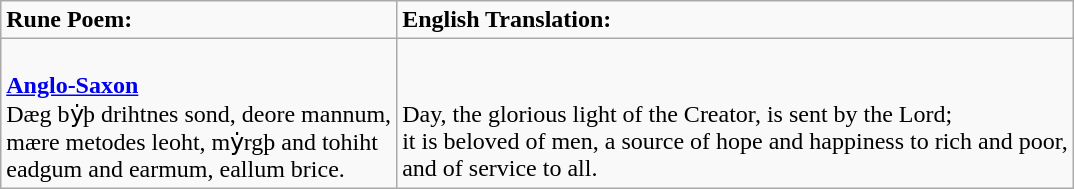<table class="wikitable">
<tr>
<td><strong>Rune Poem:</strong></td>
<td><strong>English Translation:</strong></td>
</tr>
<tr>
<td><br><strong><a href='#'>Anglo-Saxon</a></strong>
<br> Dæg bẏþ drihtnes sond, deore mannum,
<br>mære metodes leoht, mẏrgþ and tohiht
<br>eadgum and earmum, eallum brice.</td>
<td><br><br>Day, the glorious light of the Creator, is sent by the Lord; 
<br>it is beloved of men, a source of hope and happiness to rich and poor,
<br>and of service to all.</td>
</tr>
</table>
